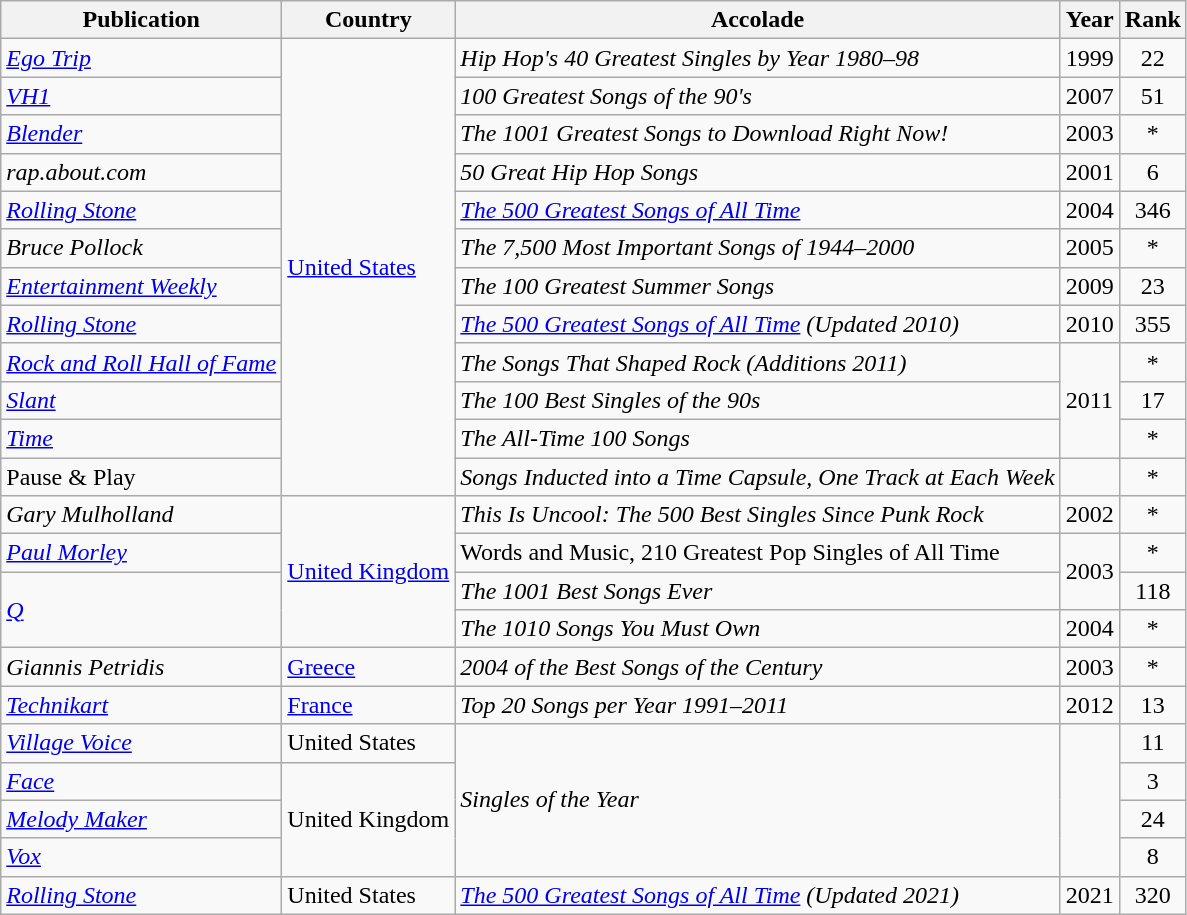<table class="wikitable">
<tr>
<th>Publication</th>
<th>Country</th>
<th>Accolade</th>
<th>Year</th>
<th>Rank</th>
</tr>
<tr>
<td><em><a href='#'>Ego Trip</a></em></td>
<td rowspan=12><a href='#'>United States</a></td>
<td><em> Hip Hop's 40 Greatest Singles by Year 1980–98</em></td>
<td>1999</td>
<td style="text-align:center;">22</td>
</tr>
<tr>
<td><em><a href='#'>VH1</a></em></td>
<td><em> 100 Greatest Songs of the 90's</em></td>
<td>2007</td>
<td style="text-align:center;">51</td>
</tr>
<tr>
<td><em><a href='#'>Blender</a></em></td>
<td><em>The 1001 Greatest Songs to Download Right Now!</em></td>
<td>2003</td>
<td style="text-align:center;">*</td>
</tr>
<tr>
<td><em>rap.about.com</em></td>
<td><em>50 Great Hip Hop Songs</em></td>
<td>2001</td>
<td style="text-align:center;">6</td>
</tr>
<tr>
<td><em><a href='#'>Rolling Stone</a></em></td>
<td><em><a href='#'>The 500 Greatest Songs of All Time</a></em></td>
<td>2004</td>
<td style="text-align:center;">346</td>
</tr>
<tr>
<td><em>Bruce Pollock</em></td>
<td><em> The 7,500 Most Important Songs of 1944–2000</em></td>
<td>2005</td>
<td style="text-align:center;">*</td>
</tr>
<tr>
<td><em><a href='#'>Entertainment Weekly</a></em></td>
<td><em>The 100 Greatest Summer Songs</em></td>
<td>2009</td>
<td style="text-align:center;">23</td>
</tr>
<tr>
<td><em><a href='#'>Rolling Stone</a></em></td>
<td><em><a href='#'>The 500 Greatest Songs of All Time</a> (Updated 2010)</em></td>
<td>2010</td>
<td style="text-align:center;">355</td>
</tr>
<tr>
<td><em><a href='#'>Rock and Roll Hall of Fame</a></em></td>
<td><em>The Songs That Shaped Rock (Additions 2011)</em></td>
<td rowspan=3>2011</td>
<td style="text-align:center;">*</td>
</tr>
<tr>
<td><em><a href='#'>Slant</a></em></td>
<td><em>The 100 Best Singles of the 90s</em></td>
<td style="text-align:center;">17</td>
</tr>
<tr>
<td><em><a href='#'>Time</a></em></td>
<td><em>The All-Time 100 Songs</em></td>
<td style="text-align:center;">*</td>
</tr>
<tr>
<td>Pause & Play</td>
<td><em> Songs Inducted into a Time Capsule, One Track at Each Week</em></td>
<td></td>
<td style="text-align:center;">*</td>
</tr>
<tr>
<td><em>Gary Mulholland</em></td>
<td rowspan=4><a href='#'>United Kingdom</a></td>
<td><em>This Is Uncool: The 500 Best Singles Since Punk Rock</em></td>
<td>2002</td>
<td style="text-align:center;">*</td>
</tr>
<tr>
<td><em><a href='#'>Paul Morley</a></em></td>
<td>Words and Music, 210 Greatest Pop Singles of All Time</td>
<td rowspan=2>2003</td>
<td style="text-align:center;">*</td>
</tr>
<tr>
<td rowspan=2><em><a href='#'>Q</a></em></td>
<td><em>The 1001 Best Songs Ever</em></td>
<td style="text-align:center;">118</td>
</tr>
<tr>
<td><em>The 1010 Songs You Must Own</em></td>
<td>2004</td>
<td style="text-align:center;">*</td>
</tr>
<tr>
<td><em>Giannis Petridis</em></td>
<td><a href='#'>Greece</a></td>
<td><em>2004 of the Best Songs of the Century</em></td>
<td>2003</td>
<td style="text-align:center;">*</td>
</tr>
<tr>
<td><em><a href='#'>Technikart</a></em></td>
<td><a href='#'>France</a></td>
<td><em> Top 20 Songs per Year 1991–2011</em></td>
<td>2012</td>
<td style="text-align:center;">13</td>
</tr>
<tr>
<td><em><a href='#'>Village Voice</a></em></td>
<td>United States</td>
<td rowspan=4><em>Singles of the Year</em></td>
<td rowspan=4></td>
<td style="text-align:center;">11</td>
</tr>
<tr>
<td><em><a href='#'>Face</a></em></td>
<td rowspan=3>United Kingdom</td>
<td style="text-align:center;">3</td>
</tr>
<tr>
<td><em><a href='#'>Melody Maker</a></em></td>
<td style="text-align:center;">24</td>
</tr>
<tr>
<td><em><a href='#'>Vox</a></em></td>
<td style="text-align:center;">8</td>
</tr>
<tr>
<td><em><a href='#'>Rolling Stone</a></em></td>
<td>United States</td>
<td><em><a href='#'>The 500 Greatest Songs of All Time</a> (Updated 2021)</em></td>
<td>2021</td>
<td style="text-align:center;">320</td>
</tr>
</table>
